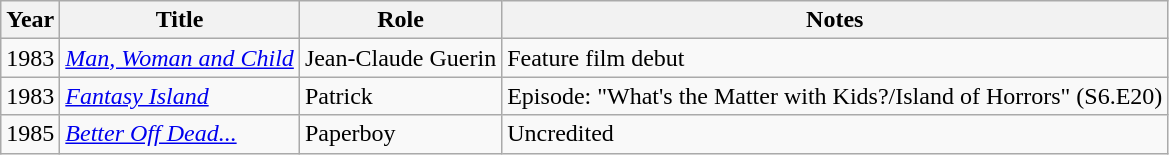<table class="wikitable sortable">
<tr>
<th>Year</th>
<th>Title</th>
<th>Role</th>
<th>Notes</th>
</tr>
<tr>
<td>1983</td>
<td><em><a href='#'>Man, Woman and Child</a></em></td>
<td>Jean-Claude Guerin</td>
<td>Feature film debut</td>
</tr>
<tr>
<td>1983</td>
<td><em><a href='#'>Fantasy Island</a></em></td>
<td>Patrick</td>
<td>Episode: "What's the Matter with Kids?/Island of Horrors" (S6.E20)</td>
</tr>
<tr>
<td>1985</td>
<td><em><a href='#'>Better Off Dead...</a></em></td>
<td>Paperboy</td>
<td>Uncredited</td>
</tr>
</table>
